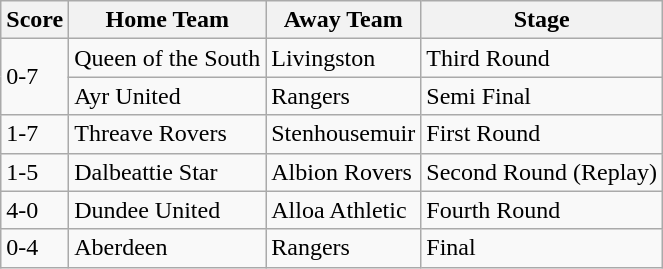<table class="wikitable">
<tr>
<th>Score</th>
<th>Home Team</th>
<th>Away Team</th>
<th>Stage</th>
</tr>
<tr>
<td rowspan="2">0-7</td>
<td>Queen of the South</td>
<td>Livingston</td>
<td>Third Round</td>
</tr>
<tr>
<td>Ayr United</td>
<td>Rangers</td>
<td>Semi Final</td>
</tr>
<tr>
<td>1-7</td>
<td>Threave Rovers</td>
<td>Stenhousemuir</td>
<td>First Round</td>
</tr>
<tr>
<td>1-5</td>
<td>Dalbeattie Star</td>
<td>Albion Rovers</td>
<td>Second Round (Replay)</td>
</tr>
<tr>
<td>4-0</td>
<td>Dundee United</td>
<td>Alloa Athletic</td>
<td>Fourth Round</td>
</tr>
<tr>
<td>0-4</td>
<td>Aberdeen</td>
<td>Rangers</td>
<td>Final</td>
</tr>
</table>
